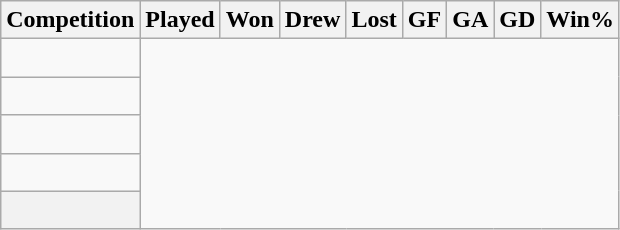<table class="wikitable sortable" style="text-align: center;">
<tr>
<th>Competition</th>
<th>Played</th>
<th>Won</th>
<th>Drew</th>
<th>Lost</th>
<th>GF</th>
<th>GA</th>
<th>GD</th>
<th>Win%</th>
</tr>
<tr>
<td align=left><br></td>
</tr>
<tr>
<td align=left><br></td>
</tr>
<tr>
<td align=left><br></td>
</tr>
<tr>
<td align=left><br></td>
</tr>
<tr class="sortbottom">
<th><br></th>
</tr>
</table>
